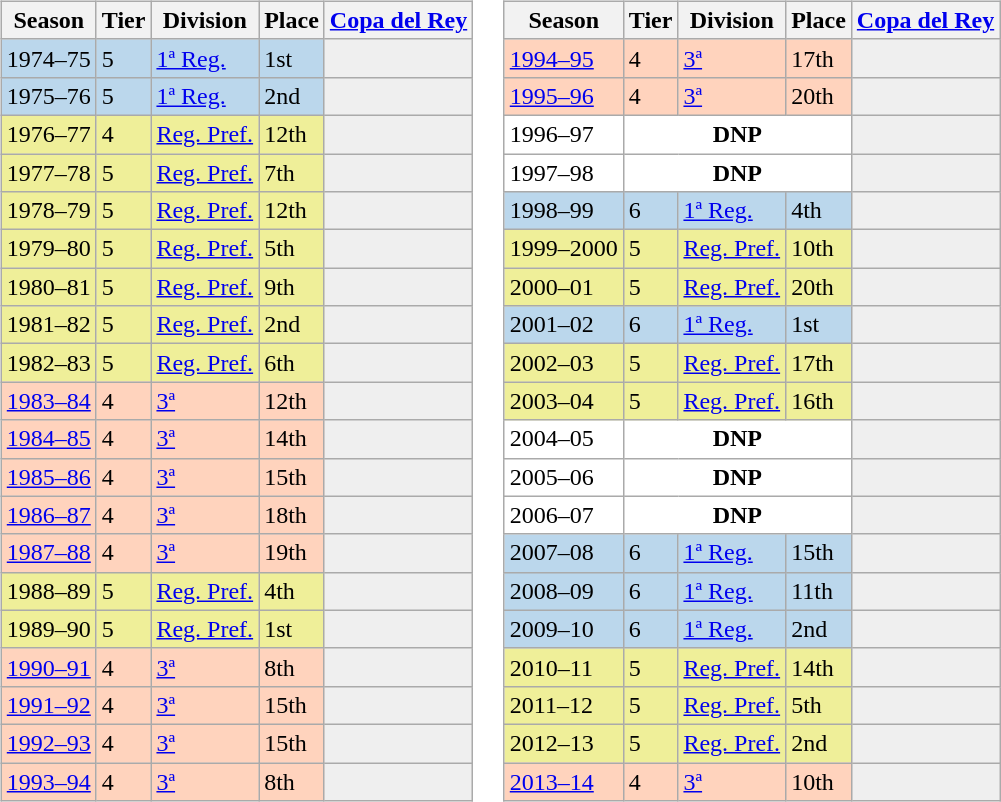<table>
<tr>
<td valign=top width=0%><br><table class="wikitable">
<tr style="background:#f0f6fa;">
<th>Season</th>
<th>Tier</th>
<th>Division</th>
<th>Place</th>
<th><a href='#'>Copa del Rey</a></th>
</tr>
<tr>
<td style="background:#BBD7EC;">1974–75</td>
<td style="background:#BBD7EC;">5</td>
<td style="background:#BBD7EC;"><a href='#'>1ª Reg.</a></td>
<td style="background:#BBD7EC;">1st</td>
<td style="background:#efefef;"></td>
</tr>
<tr>
<td style="background:#BBD7EC;">1975–76</td>
<td style="background:#BBD7EC;">5</td>
<td style="background:#BBD7EC;"><a href='#'>1ª Reg.</a></td>
<td style="background:#BBD7EC;">2nd</td>
<td style="background:#efefef;"></td>
</tr>
<tr>
<td style="background:#EFEF99;">1976–77</td>
<td style="background:#EFEF99;">4</td>
<td style="background:#EFEF99;"><a href='#'>Reg. Pref.</a></td>
<td style="background:#EFEF99;">12th</td>
<th style="background:#efefef;"></th>
</tr>
<tr>
<td style="background:#EFEF99;">1977–78</td>
<td style="background:#EFEF99;">5</td>
<td style="background:#EFEF99;"><a href='#'>Reg. Pref.</a></td>
<td style="background:#EFEF99;">7th</td>
<th style="background:#efefef;"></th>
</tr>
<tr>
<td style="background:#EFEF99;">1978–79</td>
<td style="background:#EFEF99;">5</td>
<td style="background:#EFEF99;"><a href='#'>Reg. Pref.</a></td>
<td style="background:#EFEF99;">12th</td>
<th style="background:#efefef;"></th>
</tr>
<tr>
<td style="background:#EFEF99;">1979–80</td>
<td style="background:#EFEF99;">5</td>
<td style="background:#EFEF99;"><a href='#'>Reg. Pref.</a></td>
<td style="background:#EFEF99;">5th</td>
<th style="background:#efefef;"></th>
</tr>
<tr>
<td style="background:#EFEF99;">1980–81</td>
<td style="background:#EFEF99;">5</td>
<td style="background:#EFEF99;"><a href='#'>Reg. Pref.</a></td>
<td style="background:#EFEF99;">9th</td>
<th style="background:#efefef;"></th>
</tr>
<tr>
<td style="background:#EFEF99;">1981–82</td>
<td style="background:#EFEF99;">5</td>
<td style="background:#EFEF99;"><a href='#'>Reg. Pref.</a></td>
<td style="background:#EFEF99;">2nd</td>
<th style="background:#efefef;"></th>
</tr>
<tr>
<td style="background:#EFEF99;">1982–83</td>
<td style="background:#EFEF99;">5</td>
<td style="background:#EFEF99;"><a href='#'>Reg. Pref.</a></td>
<td style="background:#EFEF99;">6th</td>
<th style="background:#efefef;"></th>
</tr>
<tr>
<td style="background:#FFD3BD;"><a href='#'>1983–84</a></td>
<td style="background:#FFD3BD;">4</td>
<td style="background:#FFD3BD;"><a href='#'>3ª</a></td>
<td style="background:#FFD3BD;">12th</td>
<th style="background:#efefef;"></th>
</tr>
<tr>
<td style="background:#FFD3BD;"><a href='#'>1984–85</a></td>
<td style="background:#FFD3BD;">4</td>
<td style="background:#FFD3BD;"><a href='#'>3ª</a></td>
<td style="background:#FFD3BD;">14th</td>
<th style="background:#efefef;"></th>
</tr>
<tr>
<td style="background:#FFD3BD;"><a href='#'>1985–86</a></td>
<td style="background:#FFD3BD;">4</td>
<td style="background:#FFD3BD;"><a href='#'>3ª</a></td>
<td style="background:#FFD3BD;">15th</td>
<th style="background:#efefef;"></th>
</tr>
<tr>
<td style="background:#FFD3BD;"><a href='#'>1986–87</a></td>
<td style="background:#FFD3BD;">4</td>
<td style="background:#FFD3BD;"><a href='#'>3ª</a></td>
<td style="background:#FFD3BD;">18th</td>
<th style="background:#efefef;"></th>
</tr>
<tr>
<td style="background:#FFD3BD;"><a href='#'>1987–88</a></td>
<td style="background:#FFD3BD;">4</td>
<td style="background:#FFD3BD;"><a href='#'>3ª</a></td>
<td style="background:#FFD3BD;">19th</td>
<th style="background:#efefef;"></th>
</tr>
<tr>
<td style="background:#EFEF99;">1988–89</td>
<td style="background:#EFEF99;">5</td>
<td style="background:#EFEF99;"><a href='#'>Reg. Pref.</a></td>
<td style="background:#EFEF99;">4th</td>
<th style="background:#efefef;"></th>
</tr>
<tr>
<td style="background:#EFEF99;">1989–90</td>
<td style="background:#EFEF99;">5</td>
<td style="background:#EFEF99;"><a href='#'>Reg. Pref.</a></td>
<td style="background:#EFEF99;">1st</td>
<th style="background:#efefef;"></th>
</tr>
<tr>
<td style="background:#FFD3BD;"><a href='#'>1990–91</a></td>
<td style="background:#FFD3BD;">4</td>
<td style="background:#FFD3BD;"><a href='#'>3ª</a></td>
<td style="background:#FFD3BD;">8th</td>
<th style="background:#efefef;"></th>
</tr>
<tr>
<td style="background:#FFD3BD;"><a href='#'>1991–92</a></td>
<td style="background:#FFD3BD;">4</td>
<td style="background:#FFD3BD;"><a href='#'>3ª</a></td>
<td style="background:#FFD3BD;">15th</td>
<th style="background:#efefef;"></th>
</tr>
<tr>
<td style="background:#FFD3BD;"><a href='#'>1992–93</a></td>
<td style="background:#FFD3BD;">4</td>
<td style="background:#FFD3BD;"><a href='#'>3ª</a></td>
<td style="background:#FFD3BD;">15th</td>
<th style="background:#efefef;"></th>
</tr>
<tr>
<td style="background:#FFD3BD;"><a href='#'>1993–94</a></td>
<td style="background:#FFD3BD;">4</td>
<td style="background:#FFD3BD;"><a href='#'>3ª</a></td>
<td style="background:#FFD3BD;">8th</td>
<th style="background:#efefef;"></th>
</tr>
</table>
</td>
<td valign=top width=0%><br><table class="wikitable">
<tr style="background:#f0f6fa;">
<th>Season</th>
<th>Tier</th>
<th>Division</th>
<th>Place</th>
<th><a href='#'>Copa del Rey</a></th>
</tr>
<tr>
<td style="background:#FFD3BD;"><a href='#'>1994–95</a></td>
<td style="background:#FFD3BD;">4</td>
<td style="background:#FFD3BD;"><a href='#'>3ª</a></td>
<td style="background:#FFD3BD;">17th</td>
<th style="background:#efefef;"></th>
</tr>
<tr>
<td style="background:#FFD3BD;"><a href='#'>1995–96</a></td>
<td style="background:#FFD3BD;">4</td>
<td style="background:#FFD3BD;"><a href='#'>3ª</a></td>
<td style="background:#FFD3BD;">20th</td>
<th style="background:#efefef;"></th>
</tr>
<tr>
<td style="background:#FFFFFF;">1996–97</td>
<th style="background:#FFFFFF;" colspan="3">DNP</th>
<td style="background:#efefef;"></td>
</tr>
<tr>
<td style="background:#FFFFFF;">1997–98</td>
<th style="background:#FFFFFF;" colspan="3">DNP</th>
<td style="background:#efefef;"></td>
</tr>
<tr>
<td style="background:#BBD7EC;">1998–99</td>
<td style="background:#BBD7EC;">6</td>
<td style="background:#BBD7EC;"><a href='#'>1ª Reg.</a></td>
<td style="background:#BBD7EC;">4th</td>
<th style="background:#efefef;"></th>
</tr>
<tr>
<td style="background:#EFEF99;">1999–2000</td>
<td style="background:#EFEF99;">5</td>
<td style="background:#EFEF99;"><a href='#'>Reg. Pref.</a></td>
<td style="background:#EFEF99;">10th</td>
<th style="background:#efefef;"></th>
</tr>
<tr>
<td style="background:#EFEF99;">2000–01</td>
<td style="background:#EFEF99;">5</td>
<td style="background:#EFEF99;"><a href='#'>Reg. Pref.</a></td>
<td style="background:#EFEF99;">20th</td>
<th style="background:#efefef;"></th>
</tr>
<tr>
<td style="background:#BBD7EC;">2001–02</td>
<td style="background:#BBD7EC;">6</td>
<td style="background:#BBD7EC;"><a href='#'>1ª Reg.</a></td>
<td style="background:#BBD7EC;">1st</td>
<th style="background:#efefef;"></th>
</tr>
<tr>
<td style="background:#EFEF99;">2002–03</td>
<td style="background:#EFEF99;">5</td>
<td style="background:#EFEF99;"><a href='#'>Reg. Pref.</a></td>
<td style="background:#EFEF99;">17th</td>
<th style="background:#efefef;"></th>
</tr>
<tr>
<td style="background:#EFEF99;">2003–04</td>
<td style="background:#EFEF99;">5</td>
<td style="background:#EFEF99;"><a href='#'>Reg. Pref.</a></td>
<td style="background:#EFEF99;">16th</td>
<th style="background:#efefef;"></th>
</tr>
<tr>
<td style="background:#FFFFFF;">2004–05</td>
<th style="background:#FFFFFF;" colspan="3">DNP</th>
<td style="background:#efefef;"></td>
</tr>
<tr>
<td style="background:#FFFFFF;">2005–06</td>
<th style="background:#FFFFFF;" colspan="3">DNP</th>
<td style="background:#efefef;"></td>
</tr>
<tr>
<td style="background:#FFFFFF;">2006–07</td>
<th style="background:#FFFFFF;" colspan="3">DNP</th>
<td style="background:#efefef;"></td>
</tr>
<tr>
<td style="background:#BBD7EC;">2007–08</td>
<td style="background:#BBD7EC;">6</td>
<td style="background:#BBD7EC;"><a href='#'>1ª Reg.</a></td>
<td style="background:#BBD7EC;">15th</td>
<th style="background:#efefef;"></th>
</tr>
<tr>
<td style="background:#BBD7EC;">2008–09</td>
<td style="background:#BBD7EC;">6</td>
<td style="background:#BBD7EC;"><a href='#'>1ª Reg.</a></td>
<td style="background:#BBD7EC;">11th</td>
<th style="background:#efefef;"></th>
</tr>
<tr>
<td style="background:#BBD7EC;">2009–10</td>
<td style="background:#BBD7EC;">6</td>
<td style="background:#BBD7EC;"><a href='#'>1ª Reg.</a></td>
<td style="background:#BBD7EC;">2nd</td>
<th style="background:#efefef;"></th>
</tr>
<tr>
<td style="background:#EFEF99;">2010–11</td>
<td style="background:#EFEF99;">5</td>
<td style="background:#EFEF99;"><a href='#'>Reg. Pref.</a></td>
<td style="background:#EFEF99;">14th</td>
<th style="background:#efefef;"></th>
</tr>
<tr>
<td style="background:#EFEF99;">2011–12</td>
<td style="background:#EFEF99;">5</td>
<td style="background:#EFEF99;"><a href='#'>Reg. Pref.</a></td>
<td style="background:#EFEF99;">5th</td>
<th style="background:#efefef;"></th>
</tr>
<tr>
<td style="background:#EFEF99;">2012–13</td>
<td style="background:#EFEF99;">5</td>
<td style="background:#EFEF99;"><a href='#'>Reg. Pref.</a></td>
<td style="background:#EFEF99;">2nd</td>
<th style="background:#efefef;"></th>
</tr>
<tr>
<td style="background:#FFD3BD;"><a href='#'>2013–14</a></td>
<td style="background:#FFD3BD;">4</td>
<td style="background:#FFD3BD;"><a href='#'>3ª</a></td>
<td style="background:#FFD3BD;">10th</td>
<th style="background:#efefef;"></th>
</tr>
</table>
</td>
</tr>
</table>
